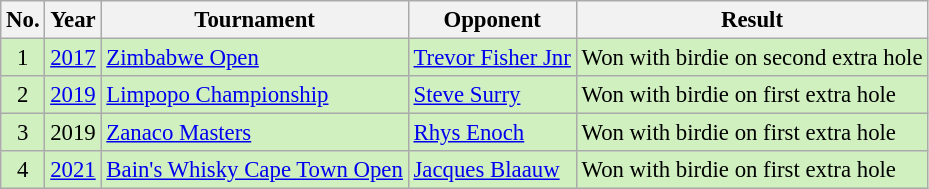<table class="wikitable" style="font-size:95%;">
<tr>
<th>No.</th>
<th>Year</th>
<th>Tournament</th>
<th>Opponent</th>
<th>Result</th>
</tr>
<tr style="background:#D0F0C0;">
<td align=center>1</td>
<td><a href='#'>2017</a></td>
<td><a href='#'>Zimbabwe Open</a></td>
<td> <a href='#'>Trevor Fisher Jnr</a></td>
<td>Won with birdie on second extra hole</td>
</tr>
<tr style="background:#D0F0C0;">
<td align=center>2</td>
<td><a href='#'>2019</a></td>
<td><a href='#'>Limpopo Championship</a></td>
<td> <a href='#'>Steve Surry</a></td>
<td>Won with birdie on first extra hole</td>
</tr>
<tr style="background:#D0F0C0;">
<td align=center>3</td>
<td>2019</td>
<td><a href='#'>Zanaco Masters</a></td>
<td> <a href='#'>Rhys Enoch</a></td>
<td>Won with birdie on first extra hole</td>
</tr>
<tr style="background:#D0F0C0;">
<td align=center>4</td>
<td><a href='#'>2021</a></td>
<td><a href='#'>Bain's Whisky Cape Town Open</a></td>
<td> <a href='#'>Jacques Blaauw</a></td>
<td>Won with birdie on first extra hole</td>
</tr>
</table>
